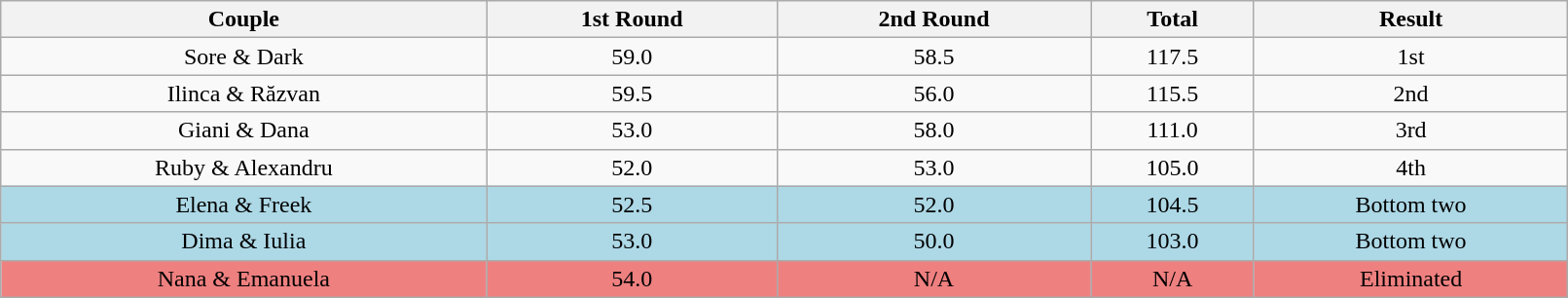<table class="wikitable" style="text-align: center; width:85%;">
<tr>
<th>Couple</th>
<th>1st Round</th>
<th>2nd Round</th>
<th>Total</th>
<th>Result</th>
</tr>
<tr>
<td>Sore & Dark</td>
<td>59.0</td>
<td>58.5</td>
<td>117.5</td>
<td>1st</td>
</tr>
<tr>
<td>Ilinca & Răzvan</td>
<td>59.5</td>
<td>56.0</td>
<td>115.5</td>
<td>2nd</td>
</tr>
<tr>
<td>Giani & Dana</td>
<td>53.0</td>
<td>58.0</td>
<td>111.0</td>
<td>3rd</td>
</tr>
<tr>
<td>Ruby & Alexandru</td>
<td>52.0</td>
<td>53.0</td>
<td>105.0</td>
<td>4th</td>
</tr>
<tr bgcolor=lightblue>
<td>Elena & Freek</td>
<td>52.5</td>
<td>52.0</td>
<td>104.5</td>
<td>Bottom two</td>
</tr>
<tr bgcolor=lightblue>
<td>Dima & Iulia</td>
<td>53.0</td>
<td>50.0</td>
<td>103.0</td>
<td>Bottom two</td>
</tr>
<tr bgcolor=#EF8080>
<td>Nana & Emanuela</td>
<td>54.0</td>
<td>N/A</td>
<td>N/A</td>
<td>Eliminated</td>
</tr>
</table>
